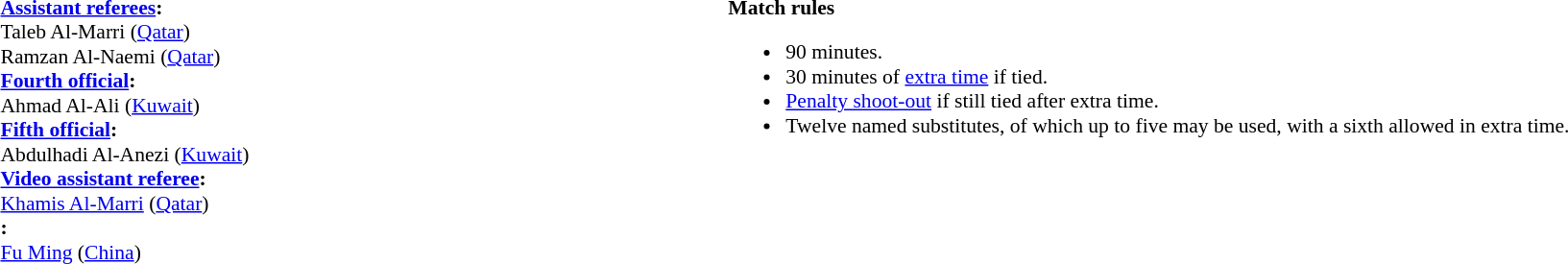<table style="width:100%; font-size:90%;">
<tr>
<td><br><strong><a href='#'>Assistant referees</a>:</strong>
<br>Taleb Al-Marri (<a href='#'>Qatar</a>)
<br>Ramzan Al-Naemi (<a href='#'>Qatar</a>)
<br><strong><a href='#'>Fourth official</a>:</strong>
<br>Ahmad Al-Ali (<a href='#'>Kuwait</a>)
<br><strong><a href='#'>Fifth official</a>:</strong>
<br>Abdulhadi Al-Anezi (<a href='#'>Kuwait</a>)
<br><strong><a href='#'>Video assistant referee</a>:</strong>
<br><a href='#'>Khamis Al-Marri</a> (<a href='#'>Qatar</a>)
<br><strong>:</strong>
<br><a href='#'>Fu Ming</a> (<a href='#'>China</a>)</td>
<td style="width:60%; vertical-align:top;"><br><strong>Match rules</strong><ul><li>90 minutes.</li><li>30 minutes of <a href='#'>extra time</a> if tied.</li><li><a href='#'>Penalty shoot-out</a> if still tied after extra time.</li><li>Twelve named substitutes, of which up to five may be used, with a sixth allowed in extra time.</li></ul></td>
</tr>
</table>
